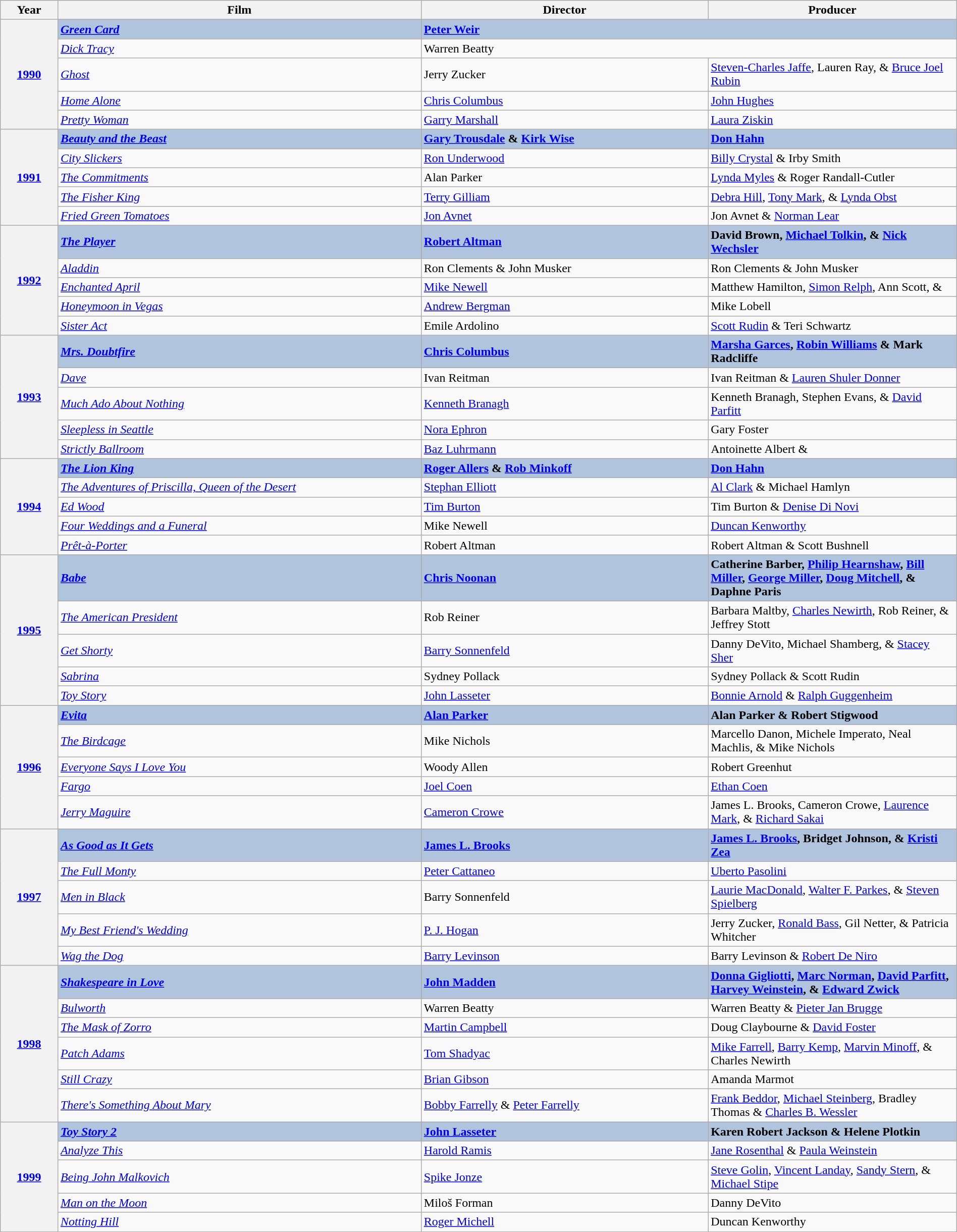<table class="wikitable sortable" style="width:100%; text-align:left">
<tr>
<th style="width:6%;">Year</th>
<th style="width:38%;">Film</th>
<th style="width:30%;">Director</th>
<th style="width:30%;">Producer</th>
</tr>
<tr>
<th rowspan="5" style="text-align:center;"><a href='#'>1990</a></th>
<td style="background:#b0c4de; text-align:left;"><strong><em><a href='#'>Green Card</a></em></strong></td>
<td colspan="2" style="background:#B0C4DE;"><strong><a href='#'>Peter Weir</a></strong></td>
</tr>
<tr>
<td style="text-align:left;"><em><a href='#'>Dick Tracy</a></em></td>
<td colspan="2">Warren Beatty</td>
</tr>
<tr>
<td style="text-align:left;"><em><a href='#'>Ghost</a></em></td>
<td>Jerry Zucker</td>
<td><a href='#'>Steven-Charles Jaffe</a>, Lauren Ray, & <a href='#'>Bruce Joel Rubin</a></td>
</tr>
<tr>
<td style="text-align:left;"><em><a href='#'>Home Alone</a></em></td>
<td><a href='#'>Chris Columbus</a></td>
<td><a href='#'>John Hughes</a></td>
</tr>
<tr>
<td style="text-align:left;"><em><a href='#'>Pretty Woman</a></em></td>
<td><a href='#'>Garry Marshall</a></td>
<td><a href='#'>Laura Ziskin</a></td>
</tr>
<tr>
<th rowspan="5" style="text-align:center;"><a href='#'>1991</a></th>
<td style="background:#b0c4de; text-align:left;"><strong><em><a href='#'>Beauty and the Beast</a></em></strong></td>
<td style="background:#B0C4DE;"><strong><a href='#'>Gary Trousdale</a> & <a href='#'>Kirk Wise</a></strong></td>
<td style="background:#B0C4DE;"><strong><a href='#'>Don Hahn</a></strong></td>
</tr>
<tr>
<td style="text-align:left;"><em><a href='#'>City Slickers</a></em></td>
<td><a href='#'>Ron Underwood</a></td>
<td><a href='#'>Billy Crystal</a> & Irby Smith</td>
</tr>
<tr>
<td style="text-align:left;"><em><a href='#'>The Commitments</a></em></td>
<td>Alan Parker</td>
<td><a href='#'>Lynda Myles</a> & Roger Randall-Cutler</td>
</tr>
<tr>
<td style="text-align:left;"><em><a href='#'>The Fisher King</a></em></td>
<td><a href='#'>Terry Gilliam</a></td>
<td><a href='#'>Debra Hill</a>, <a href='#'>Tony Mark</a>, & <a href='#'>Lynda Obst</a></td>
</tr>
<tr>
<td style="text-align:left;"><em><a href='#'>Fried Green Tomatoes</a></em></td>
<td><a href='#'>Jon Avnet</a></td>
<td>Jon Avnet & <a href='#'>Norman Lear</a></td>
</tr>
<tr>
<th rowspan="5" style="text-align:center;"><a href='#'>1992</a></th>
<td style="background:#b0c4de; text-align:left;"><strong><em><a href='#'>The Player</a></em></strong></td>
<td style="background:#B0C4DE;"><strong><a href='#'>Robert Altman</a></strong></td>
<td style="background:#B0C4DE;"><strong>David Brown, <a href='#'>Michael Tolkin</a>, & <a href='#'>Nick Wechsler</a></strong></td>
</tr>
<tr>
<td style="text-align:left;"><em><a href='#'>Aladdin</a></em></td>
<td>Ron Clements & John Musker</td>
<td>Ron Clements & John Musker</td>
</tr>
<tr>
<td style="text-align:left;"><em><a href='#'>Enchanted April</a></em></td>
<td><a href='#'>Mike Newell</a></td>
<td>Matthew Hamilton, <a href='#'>Simon Relph</a>, Ann Scott, & </td>
</tr>
<tr>
<td style="text-align:left;"><em><a href='#'>Honeymoon in Vegas</a></em></td>
<td><a href='#'>Andrew Bergman</a></td>
<td>Mike Lobell</td>
</tr>
<tr>
<td style="text-align:left;"><em><a href='#'>Sister Act</a></em></td>
<td>Emile Ardolino</td>
<td><a href='#'>Scott Rudin</a> & Teri Schwartz</td>
</tr>
<tr>
<th rowspan="5" style="text-align:center;"><a href='#'>1993</a></th>
<td style="background:#b0c4de; text-align:left;"><strong><em><a href='#'>Mrs. Doubtfire</a></em></strong></td>
<td style="background:#B0C4DE;"><strong><a href='#'>Chris Columbus</a></strong></td>
<td style="background:#B0C4DE;"><strong><a href='#'>Marsha Garces</a>, <a href='#'>Robin Williams</a> & Mark Radcliffe</strong></td>
</tr>
<tr>
<td style="text-align:left;"><em><a href='#'>Dave</a></em></td>
<td>Ivan Reitman</td>
<td>Ivan Reitman & <a href='#'>Lauren Shuler Donner</a></td>
</tr>
<tr>
<td style="text-align:left;"><em><a href='#'>Much Ado About Nothing</a></em></td>
<td><a href='#'>Kenneth Branagh</a></td>
<td>Kenneth Branagh, Stephen Evans, & <a href='#'>David Parfitt</a></td>
</tr>
<tr>
<td style="text-align:left;"><em><a href='#'>Sleepless in Seattle</a></em></td>
<td><a href='#'>Nora Ephron</a></td>
<td>Gary Foster</td>
</tr>
<tr>
<td style="text-align:left;"><em><a href='#'>Strictly Ballroom</a></em></td>
<td><a href='#'>Baz Luhrmann</a></td>
<td>Antoinette Albert & </td>
</tr>
<tr>
<th rowspan="5" style="text-align:center;"><a href='#'>1994</a></th>
<td style="background:#b0c4de; text-align:left;"><strong><em><a href='#'>The Lion King</a></em></strong></td>
<td style="background:#B0C4DE;"><strong><a href='#'>Roger Allers</a> & <a href='#'>Rob Minkoff</a></strong></td>
<td style="background:#B0C4DE;"><strong><a href='#'>Don Hahn</a></strong></td>
</tr>
<tr>
<td style="text-align:left;"><em><a href='#'>The Adventures of Priscilla, Queen of the Desert</a></em></td>
<td><a href='#'>Stephan Elliott</a></td>
<td><a href='#'>Al Clark</a> & Michael Hamlyn</td>
</tr>
<tr>
<td style="text-align:left;"><em><a href='#'>Ed Wood</a></em></td>
<td><a href='#'>Tim Burton</a></td>
<td>Tim Burton & <a href='#'>Denise Di Novi</a></td>
</tr>
<tr>
<td style="text-align:left;"><em><a href='#'>Four Weddings and a Funeral</a></em></td>
<td>Mike Newell</td>
<td><a href='#'>Duncan Kenworthy</a></td>
</tr>
<tr>
<td style="text-align:left;"><em><a href='#'>Prêt-à-Porter</a></em></td>
<td>Robert Altman</td>
<td>Robert Altman & Scott Bushnell</td>
</tr>
<tr>
<th rowspan="5" style="text-align:center;"><a href='#'>1995</a></th>
<td style="background:#b0c4de; text-align:left;"><strong><em><a href='#'>Babe</a></em></strong></td>
<td style="background:#B0C4DE;"><strong><a href='#'>Chris Noonan</a></strong></td>
<td style="background:#B0C4DE;"><strong>Catherine Barber, <a href='#'>Philip Hearnshaw</a>, <a href='#'>Bill Miller</a>, <a href='#'>George Miller</a>, <a href='#'>Doug Mitchell</a>, & Daphne Paris</strong></td>
</tr>
<tr>
<td style="text-align:left;"><em><a href='#'>The American President</a></em></td>
<td>Rob Reiner</td>
<td>Barbara Maltby, <a href='#'>Charles Newirth</a>, Rob Reiner, & Jeffrey Stott</td>
</tr>
<tr>
<td style="text-align:left;"><em><a href='#'>Get Shorty</a></em></td>
<td><a href='#'>Barry Sonnenfeld</a></td>
<td>Danny DeVito, Michael Shamberg, & <a href='#'>Stacey Sher</a></td>
</tr>
<tr>
<td style="text-align:left;"><em><a href='#'>Sabrina</a></em></td>
<td>Sydney Pollack</td>
<td>Sydney Pollack & Scott Rudin</td>
</tr>
<tr>
<td style="text-align:left;"><em><a href='#'>Toy Story</a></em></td>
<td><a href='#'>John Lasseter</a></td>
<td><a href='#'>Bonnie Arnold</a> & <a href='#'>Ralph Guggenheim</a></td>
</tr>
<tr>
<th rowspan="5" style="text-align:center;"><a href='#'>1996</a></th>
<td style="background:#b0c4de; text-align:left;"><strong><em><a href='#'>Evita</a></em></strong></td>
<td style="background:#B0C4DE;"><strong><a href='#'>Alan Parker</a></strong></td>
<td style="background:#B0C4DE;"><strong>Alan Parker & Robert Stigwood</strong></td>
</tr>
<tr>
<td style="text-align:left;"><em><a href='#'>The Birdcage</a></em></td>
<td>Mike Nichols</td>
<td>Marcello Danon, Michele Imperato, Neal Machlis, & Mike Nichols</td>
</tr>
<tr>
<td style="text-align:left;"><em><a href='#'>Everyone Says I Love You</a></em></td>
<td>Woody Allen</td>
<td>Robert Greenhut</td>
</tr>
<tr>
<td style="text-align:left;"><em><a href='#'>Fargo</a></em></td>
<td><a href='#'>Joel Coen</a></td>
<td><a href='#'>Ethan Coen</a></td>
</tr>
<tr>
<td style="text-align:left;"><em><a href='#'>Jerry Maguire</a></em></td>
<td><a href='#'>Cameron Crowe</a></td>
<td>James L. Brooks, Cameron Crowe, <a href='#'>Laurence Mark</a>, & <a href='#'>Richard Sakai</a></td>
</tr>
<tr>
<th rowspan="5" style="text-align:center;"><a href='#'>1997</a></th>
<td style="background:#b0c4de; text-align:left;"><strong><em><a href='#'>As Good as It Gets</a></em></strong></td>
<td style="background:#B0C4DE;"><strong><a href='#'>James L. Brooks</a></strong></td>
<td style="background:#B0C4DE;"><strong><a href='#'>James L. Brooks</a>, Bridget Johnson, & <a href='#'>Kristi Zea</a></strong></td>
</tr>
<tr>
<td style="text-align:left;"><em><a href='#'>The Full Monty</a></em></td>
<td><a href='#'>Peter Cattaneo</a></td>
<td><a href='#'>Uberto Pasolini</a></td>
</tr>
<tr>
<td style="text-align:left;"><em><a href='#'>Men in Black</a></em></td>
<td>Barry Sonnenfeld</td>
<td><a href='#'>Laurie MacDonald</a>, <a href='#'>Walter F. Parkes</a>, & <a href='#'>Steven Spielberg</a></td>
</tr>
<tr>
<td style="text-align:left;"><em><a href='#'>My Best Friend's Wedding</a></em></td>
<td><a href='#'>P. J. Hogan</a></td>
<td>Jerry Zucker, <a href='#'>Ronald Bass</a>, Gil Netter, & Patricia Whitcher</td>
</tr>
<tr>
<td style="text-align:left;"><em><a href='#'>Wag the Dog</a></em></td>
<td><a href='#'>Barry Levinson</a></td>
<td>Barry Levinson & <a href='#'>Robert De Niro</a></td>
</tr>
<tr>
<th rowspan="6" style="text-align:center;"><a href='#'>1998</a></th>
<td style="background:#b0c4de; text-align:left;"><strong><em><a href='#'>Shakespeare in Love</a></em></strong></td>
<td style="background:#B0C4DE;"><strong><a href='#'>John Madden</a></strong></td>
<td style="background:#B0C4DE;"><strong><a href='#'>Donna Gigliotti</a>, <a href='#'>Marc Norman</a>, <a href='#'>David Parfitt</a>, <a href='#'>Harvey Weinstein</a>, & <a href='#'>Edward Zwick</a></strong></td>
</tr>
<tr>
<td style="text-align:left;"><em><a href='#'>Bulworth</a></em></td>
<td>Warren Beatty</td>
<td>Warren Beatty & <a href='#'>Pieter Jan Brugge</a></td>
</tr>
<tr>
<td style="text-align:left;"><em><a href='#'>The Mask of Zorro</a></em></td>
<td><a href='#'>Martin Campbell</a></td>
<td>Doug Claybourne & <a href='#'>David Foster</a></td>
</tr>
<tr>
<td style="text-align:left;"><em><a href='#'>Patch Adams</a></em></td>
<td><a href='#'>Tom Shadyac</a></td>
<td><a href='#'>Mike Farrell</a>, <a href='#'>Barry Kemp</a>, <a href='#'>Marvin Minoff</a>, & Charles Newirth</td>
</tr>
<tr>
<td style="text-align:left;"><em><a href='#'>Still Crazy</a></em></td>
<td><a href='#'>Brian Gibson</a></td>
<td>Amanda Marmot</td>
</tr>
<tr>
<td style="text-align:left;"><em><a href='#'>There's Something About Mary</a></em></td>
<td><a href='#'>Bobby Farrelly</a> & <a href='#'>Peter Farrelly</a></td>
<td><a href='#'>Frank Beddor</a>, <a href='#'>Michael Steinberg</a>, Bradley Thomas & <a href='#'>Charles B. Wessler</a></td>
</tr>
<tr>
<th rowspan="5" style="text-align:center;"><a href='#'>1999</a></th>
<td style="background:#b0c4de; text-align:left;"><strong><em><a href='#'>Toy Story 2</a></em></strong></td>
<td style="background:#B0C4DE;"><strong><a href='#'>John Lasseter</a></strong></td>
<td style="background:#B0C4DE;"><strong>Karen Robert Jackson & Helene Plotkin</strong></td>
</tr>
<tr>
<td style="text-align:left;"><em><a href='#'>Analyze This</a></em></td>
<td><a href='#'>Harold Ramis</a></td>
<td><a href='#'>Jane Rosenthal</a> & <a href='#'>Paula Weinstein</a></td>
</tr>
<tr>
<td style="text-align:left;"><em><a href='#'>Being John Malkovich</a></em></td>
<td><a href='#'>Spike Jonze</a></td>
<td><a href='#'>Steve Golin</a>, <a href='#'>Vincent Landay</a>, <a href='#'>Sandy Stern</a>, & <a href='#'>Michael Stipe</a></td>
</tr>
<tr>
<td style="text-align:left;"><em><a href='#'>Man on the Moon</a></em></td>
<td>Miloš Forman</td>
<td>Danny DeVito</td>
</tr>
<tr>
<td style="text-align:left;"><em><a href='#'>Notting Hill</a></em></td>
<td><a href='#'>Roger Michell</a></td>
<td>Duncan Kenworthy</td>
</tr>
</table>
